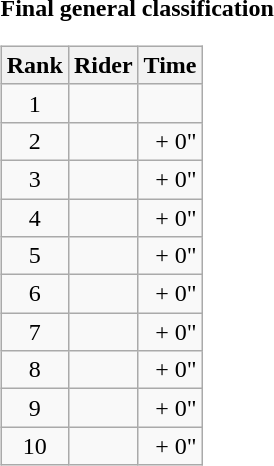<table>
<tr>
<td><strong>Final general classification</strong><br><table class="wikitable">
<tr>
<th scope="col">Rank</th>
<th scope="col">Rider</th>
<th scope="col">Time</th>
</tr>
<tr>
<td style="text-align:center;">1</td>
<td></td>
<td style="text-align:right;"></td>
</tr>
<tr>
<td style="text-align:center;">2</td>
<td></td>
<td style="text-align:right;">+ 0"</td>
</tr>
<tr>
<td style="text-align:center;">3</td>
<td></td>
<td style="text-align:right;">+ 0"</td>
</tr>
<tr>
<td style="text-align:center;">4</td>
<td></td>
<td style="text-align:right;">+ 0"</td>
</tr>
<tr>
<td style="text-align:center;">5</td>
<td></td>
<td style="text-align:right;">+ 0"</td>
</tr>
<tr>
<td style="text-align:center;">6</td>
<td></td>
<td style="text-align:right;">+ 0"</td>
</tr>
<tr>
<td style="text-align:center;">7</td>
<td></td>
<td style="text-align:right;">+ 0"</td>
</tr>
<tr>
<td style="text-align:center;">8</td>
<td></td>
<td style="text-align:right;">+ 0"</td>
</tr>
<tr>
<td style="text-align:center;">9</td>
<td></td>
<td style="text-align:right;">+ 0"</td>
</tr>
<tr>
<td style="text-align:center;">10</td>
<td></td>
<td style="text-align:right;">+ 0"</td>
</tr>
</table>
</td>
</tr>
</table>
